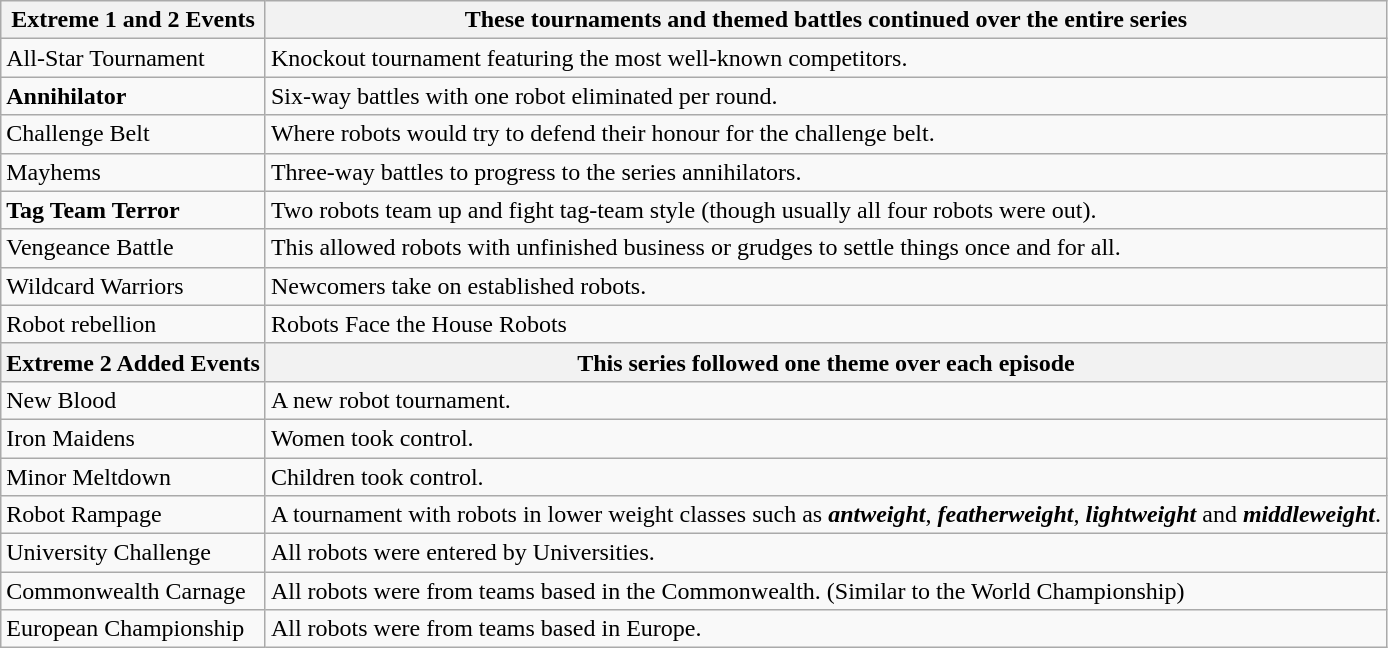<table class="wikitable">
<tr>
<th>Extreme 1 and 2 Events</th>
<th>These tournaments and themed battles continued over the entire series</th>
</tr>
<tr>
<td>All-Star Tournament</td>
<td>Knockout tournament featuring the most well-known competitors.</td>
</tr>
<tr>
<td><strong>Annihilator</strong></td>
<td>Six-way battles with one robot eliminated per round.</td>
</tr>
<tr>
<td>Challenge Belt</td>
<td>Where robots would try to defend their honour for the challenge belt.</td>
</tr>
<tr>
<td>Mayhems</td>
<td>Three-way battles to progress to the series annihilators.</td>
</tr>
<tr>
<td><strong>Tag Team Terror</strong></td>
<td>Two robots team up and fight tag-team style (though usually all four robots were out).</td>
</tr>
<tr>
<td>Vengeance Battle</td>
<td>This allowed robots with unfinished business or grudges to settle things once and for all.</td>
</tr>
<tr>
<td>Wildcard Warriors</td>
<td>Newcomers take on established robots.</td>
</tr>
<tr>
<td>Robot rebellion</td>
<td>Robots Face the House Robots</td>
</tr>
<tr>
<th>Extreme 2 Added Events</th>
<th>This series followed one theme over each episode</th>
</tr>
<tr>
<td>New Blood</td>
<td>A new robot tournament.</td>
</tr>
<tr>
<td>Iron Maidens</td>
<td>Women took control.</td>
</tr>
<tr>
<td>Minor Meltdown</td>
<td>Children took control.</td>
</tr>
<tr>
<td>Robot Rampage</td>
<td>A tournament with robots in lower weight classes such as <strong><em>antweight</em></strong>, <strong><em>featherweight</em></strong>, <strong><em>lightweight</em></strong> and <strong><em>middleweight</em></strong>.</td>
</tr>
<tr>
<td>University Challenge</td>
<td>All robots were entered by Universities.</td>
</tr>
<tr>
<td>Commonwealth Carnage</td>
<td>All robots were from teams based in the Commonwealth. (Similar to the World Championship)</td>
</tr>
<tr>
<td>European Championship</td>
<td>All robots were from teams based in Europe.</td>
</tr>
</table>
